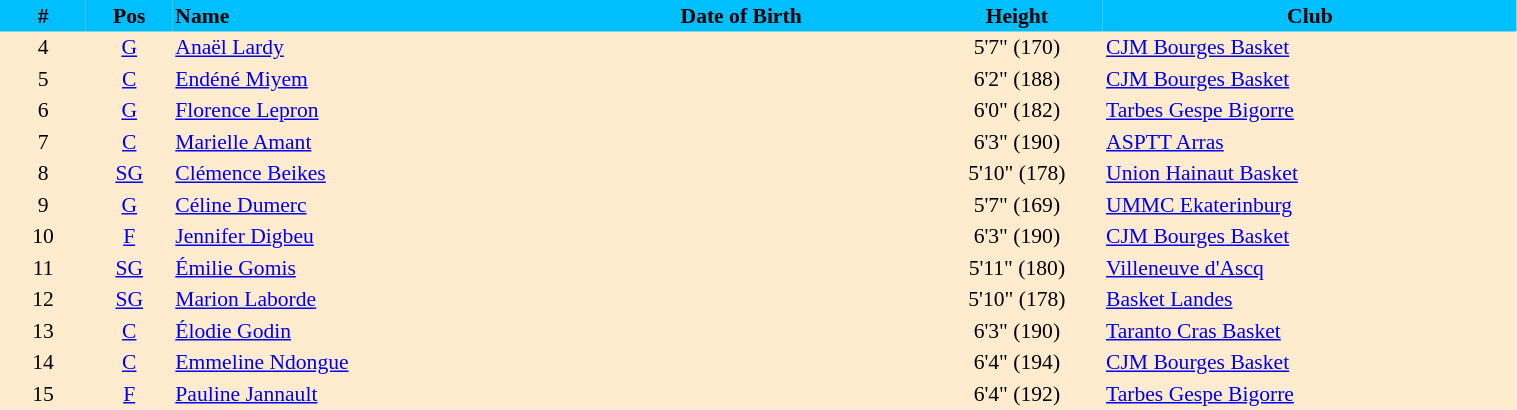<table border=0 cellpadding=2 cellspacing=0  |- bgcolor=#FFECCE style="text-align:center; font-size:90%;" width=80%>
<tr bgcolor=#00BFFF>
<th width=5%>#</th>
<th width=5%>Pos</th>
<th width=22% align=left>Name</th>
<th width=22%>Date of Birth</th>
<th width=10%>Height</th>
<th width=24%>Club</th>
</tr>
<tr>
<td>4</td>
<td><a href='#'>G</a></td>
<td align=left><a href='#'>Anaël Lardy</a></td>
<td align=left></td>
<td>5'7" (170)</td>
<td align=left> <a href='#'>CJM Bourges Basket</a></td>
</tr>
<tr>
<td>5</td>
<td><a href='#'>C</a></td>
<td align=left><a href='#'>Endéné Miyem</a></td>
<td align=left></td>
<td>6'2" (188)</td>
<td align=left> <a href='#'>CJM Bourges Basket</a></td>
</tr>
<tr>
<td>6</td>
<td><a href='#'>G</a></td>
<td align=left><a href='#'>Florence Lepron</a></td>
<td align=left></td>
<td>6'0" (182)</td>
<td align=left> <a href='#'>Tarbes Gespe Bigorre</a></td>
</tr>
<tr>
<td>7</td>
<td><a href='#'>C</a></td>
<td align=left><a href='#'>Marielle Amant</a></td>
<td align=left></td>
<td>6'3" (190)</td>
<td align=left> <a href='#'>ASPTT Arras</a></td>
</tr>
<tr>
<td>8</td>
<td><a href='#'>SG</a></td>
<td align=left><a href='#'>Clémence Beikes</a></td>
<td align=left></td>
<td>5'10" (178)</td>
<td align=left> <a href='#'>Union Hainaut Basket</a></td>
</tr>
<tr>
<td>9</td>
<td><a href='#'>G</a></td>
<td align=left><a href='#'>Céline Dumerc</a></td>
<td align=left></td>
<td>5'7" (169)</td>
<td align=left> <a href='#'>UMMC Ekaterinburg</a></td>
</tr>
<tr>
<td>10</td>
<td><a href='#'>F</a></td>
<td align=left><a href='#'>Jennifer Digbeu</a></td>
<td align=left></td>
<td>6'3" (190)</td>
<td align=left> <a href='#'>CJM Bourges Basket</a></td>
</tr>
<tr>
<td>11</td>
<td><a href='#'>SG</a></td>
<td align=left><a href='#'>Émilie Gomis</a></td>
<td align=left></td>
<td>5'11" (180)</td>
<td align=left> <a href='#'>Villeneuve d'Ascq</a></td>
</tr>
<tr>
<td>12</td>
<td><a href='#'>SG</a></td>
<td align=left><a href='#'>Marion Laborde</a></td>
<td align=left></td>
<td>5'10" (178)</td>
<td align=left> <a href='#'>Basket Landes</a></td>
</tr>
<tr>
<td>13</td>
<td><a href='#'>C</a></td>
<td align=left><a href='#'>Élodie Godin</a></td>
<td align=left></td>
<td>6'3" (190)</td>
<td align=left> <a href='#'>Taranto Cras Basket</a></td>
</tr>
<tr>
<td>14</td>
<td><a href='#'>C</a></td>
<td align=left><a href='#'>Emmeline Ndongue</a></td>
<td align=left></td>
<td>6'4" (194)</td>
<td align=left> <a href='#'>CJM Bourges Basket</a></td>
</tr>
<tr>
<td>15</td>
<td><a href='#'>F</a></td>
<td align=left><a href='#'>Pauline Jannault</a></td>
<td align=left></td>
<td>6'4" (192)</td>
<td align=left> <a href='#'>Tarbes Gespe Bigorre</a></td>
</tr>
<tr>
</tr>
</table>
